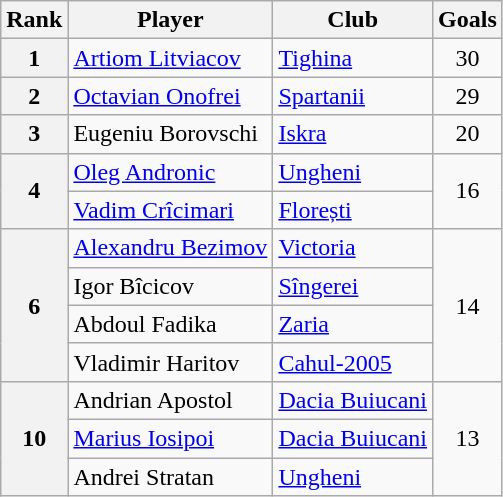<table class="wikitable">
<tr>
<th>Rank</th>
<th>Player</th>
<th>Club</th>
<th>Goals</th>
</tr>
<tr>
<th rowspan=1 align=center>1</th>
<td> <a href='#'>Artiom Litviacov</a></td>
<td><a href='#'>Tighina</a></td>
<td align=center>30</td>
</tr>
<tr>
<th rowspan=1 align=center>2</th>
<td> <a href='#'>Octavian Onofrei</a></td>
<td><a href='#'>Spartanii</a></td>
<td align=center>29</td>
</tr>
<tr>
<th rowspan=1 align=center>3</th>
<td> Eugeniu Borovschi</td>
<td><a href='#'>Iskra</a></td>
<td align=center>20</td>
</tr>
<tr>
<th rowspan=2 align=center>4</th>
<td> <a href='#'>Oleg Andronic</a></td>
<td><a href='#'>Ungheni</a></td>
<td rowspan=2 align=center>16</td>
</tr>
<tr>
<td> <a href='#'>Vadim Crîcimari</a></td>
<td><a href='#'>Florești</a></td>
</tr>
<tr>
<th rowspan=4 align=center>6</th>
<td> <a href='#'>Alexandru Bezimov</a></td>
<td><a href='#'>Victoria</a></td>
<td rowspan=4 align=center>14</td>
</tr>
<tr>
<td> Igor Bîcicov</td>
<td><a href='#'>Sîngerei</a></td>
</tr>
<tr>
<td> Abdoul Fadika</td>
<td><a href='#'>Zaria</a></td>
</tr>
<tr>
<td> Vladimir Haritov</td>
<td><a href='#'>Cahul-2005</a></td>
</tr>
<tr>
<th rowspan=3 align=center>10</th>
<td> Andrian Apostol</td>
<td><a href='#'>Dacia Buiucani</a></td>
<td rowspan=3 align=center>13</td>
</tr>
<tr>
<td> <a href='#'>Marius Iosipoi</a></td>
<td><a href='#'>Dacia Buiucani</a></td>
</tr>
<tr>
<td> Andrei Stratan</td>
<td><a href='#'>Ungheni</a></td>
</tr>
</table>
